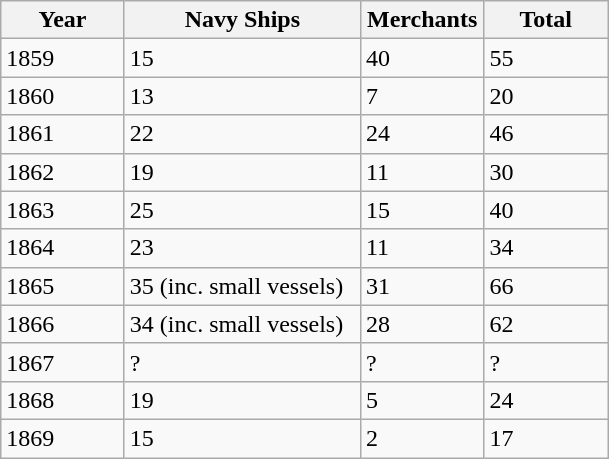<table class="wikitable floatright">
<tr>
<th width="75">Year</th>
<th width="150">Navy Ships</th>
<th width="75">Merchants</th>
<th width="75">Total</th>
</tr>
<tr>
<td>1859</td>
<td>15</td>
<td>40</td>
<td>55</td>
</tr>
<tr>
<td>1860</td>
<td>13</td>
<td>7</td>
<td>20</td>
</tr>
<tr>
<td>1861</td>
<td>22</td>
<td>24</td>
<td>46</td>
</tr>
<tr>
<td>1862</td>
<td>19</td>
<td>11</td>
<td>30</td>
</tr>
<tr>
<td>1863</td>
<td>25</td>
<td>15</td>
<td>40</td>
</tr>
<tr>
<td>1864</td>
<td>23</td>
<td>11</td>
<td>34</td>
</tr>
<tr>
<td>1865</td>
<td>35 (inc. small vessels)</td>
<td>31</td>
<td>66</td>
</tr>
<tr>
<td>1866</td>
<td>34 (inc. small vessels)</td>
<td>28</td>
<td>62</td>
</tr>
<tr>
<td>1867</td>
<td>?</td>
<td>?</td>
<td>?</td>
</tr>
<tr>
<td>1868</td>
<td>19</td>
<td>5</td>
<td>24</td>
</tr>
<tr>
<td>1869</td>
<td>15</td>
<td>2</td>
<td>17</td>
</tr>
</table>
